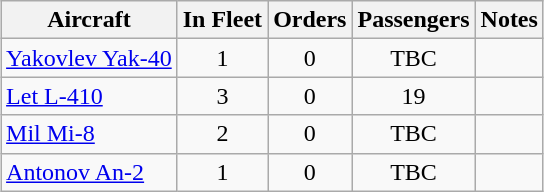<table class="wikitable" style="margin:1em auto;">
<tr>
<th>Aircraft</th>
<th>In Fleet</th>
<th>Orders</th>
<th>Passengers</th>
<th>Notes</th>
</tr>
<tr>
<td><a href='#'>Yakovlev Yak-40</a></td>
<td align="center">1</td>
<td align="center">0</td>
<td align="center">TBC</td>
<td></td>
</tr>
<tr>
<td><a href='#'>Let L-410</a></td>
<td align="center">3</td>
<td align="center">0</td>
<td align="center">19</td>
<td></td>
</tr>
<tr>
<td><a href='#'>Mil Mi-8</a></td>
<td align="center">2</td>
<td align="center">0</td>
<td align="center">TBC</td>
<td></td>
</tr>
<tr>
<td><a href='#'>Antonov An-2</a></td>
<td align="center">1</td>
<td align="center">0</td>
<td align="center">TBC</td>
<td></td>
</tr>
</table>
